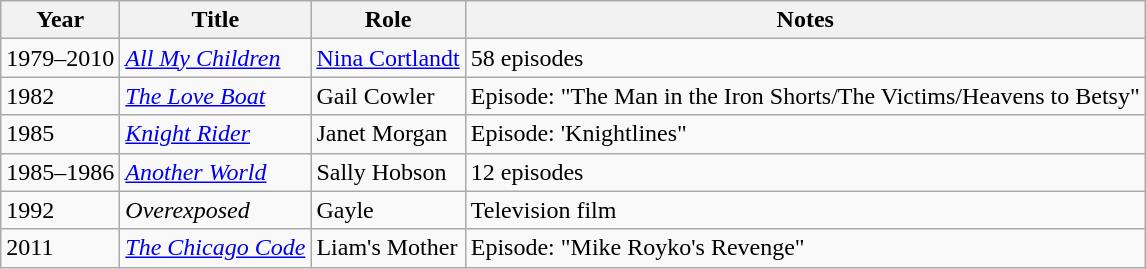<table class="wikitable sortable">
<tr>
<th>Year</th>
<th>Title</th>
<th>Role</th>
<th>Notes</th>
</tr>
<tr>
<td>1979–2010</td>
<td><em><a href='#'>All My Children</a></em></td>
<td><a href='#'>Nina Cortlandt</a></td>
<td>58 episodes</td>
</tr>
<tr>
<td>1982</td>
<td><em><a href='#'>The Love Boat</a></em></td>
<td>Gail Cowler</td>
<td>Episode: "The Man in the Iron Shorts/The Victims/Heavens to Betsy"</td>
</tr>
<tr>
<td>1985</td>
<td><a href='#'><em>Knight Rider</em></a></td>
<td>Janet Morgan</td>
<td>Episode: 'Knightlines"</td>
</tr>
<tr>
<td>1985–1986</td>
<td><a href='#'><em>Another World</em></a></td>
<td>Sally Hobson</td>
<td>12 episodes</td>
</tr>
<tr>
<td>1992</td>
<td><em>Overexposed</em></td>
<td>Gayle</td>
<td>Television film</td>
</tr>
<tr>
<td>2011</td>
<td><em><a href='#'>The Chicago Code</a></em></td>
<td>Liam's Mother</td>
<td>Episode: "Mike Royko's Revenge"</td>
</tr>
</table>
